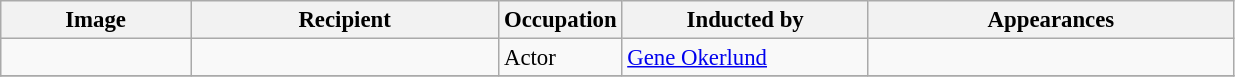<table class="wikitable" style="font-size: 95%">
<tr>
<th class="unsortable">Image</th>
<th style="width:25%;">Recipient<br></th>
<th style="width:10%;">Occupation</th>
<th style="width:20%;">Inducted by</th>
<th class="unsortable">Appearances</th>
</tr>
<tr>
<td></td>
<td><br></td>
<td>Actor</td>
<td><a href='#'>Gene Okerlund</a></td>
<td></td>
</tr>
<tr>
</tr>
</table>
